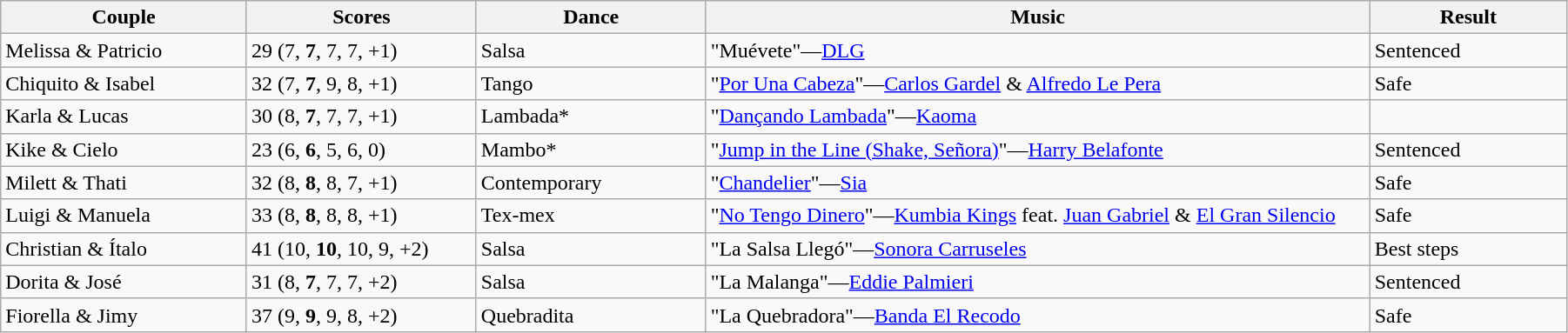<table class="wikitable sortable" style="width:95%; white-space:nowrap">
<tr>
<th style="width:15%;">Couple</th>
<th style="width:14%;">Scores</th>
<th style="width:14%;">Dance</th>
<th style="width:40%;">Music</th>
<th style="width:12%;">Result</th>
</tr>
<tr>
<td>Melissa & Patricio</td>
<td>29 (7, <strong>7</strong>, 7, 7, +1)</td>
<td>Salsa</td>
<td>"Muévete"—<a href='#'>DLG</a></td>
<td>Sentenced</td>
</tr>
<tr>
<td>Chiquito & Isabel</td>
<td>32 (7, <strong>7</strong>, 9, 8, +1)</td>
<td>Tango</td>
<td>"<a href='#'>Por Una Cabeza</a>"—<a href='#'>Carlos Gardel</a> & <a href='#'>Alfredo Le Pera</a></td>
<td>Safe</td>
</tr>
<tr>
<td>Karla & Lucas</td>
<td>30 (8, <strong>7</strong>, 7, 7, +1)</td>
<td>Lambada*</td>
<td>"<a href='#'>Dançando Lambada</a>"—<a href='#'>Kaoma</a></td>
<td></td>
</tr>
<tr>
<td>Kike & Cielo</td>
<td>23 (6, <strong>6</strong>, 5, 6, 0)</td>
<td>Mambo*</td>
<td>"<a href='#'>Jump in the Line (Shake, Señora)</a>"—<a href='#'>Harry Belafonte</a></td>
<td>Sentenced</td>
</tr>
<tr>
<td>Milett & Thati</td>
<td>32 (8, <strong>8</strong>, 8, 7, +1)</td>
<td>Contemporary</td>
<td>"<a href='#'>Chandelier</a>"—<a href='#'>Sia</a></td>
<td>Safe</td>
</tr>
<tr>
<td>Luigi & Manuela</td>
<td>33 (8, <strong>8</strong>, 8, 8, +1)</td>
<td>Tex-mex</td>
<td>"<a href='#'>No Tengo Dinero</a>"—<a href='#'>Kumbia Kings</a> feat. <a href='#'>Juan Gabriel</a> & <a href='#'>El Gran Silencio</a></td>
<td>Safe</td>
</tr>
<tr>
<td>Christian & Ítalo</td>
<td>41 (10, <strong>10</strong>, 10, 9, +2)</td>
<td>Salsa</td>
<td>"La Salsa Llegó"—<a href='#'>Sonora Carruseles</a></td>
<td>Best steps</td>
</tr>
<tr>
<td>Dorita & José</td>
<td>31 (8, <strong>7</strong>, 7, 7, +2)</td>
<td>Salsa</td>
<td>"La Malanga"—<a href='#'>Eddie Palmieri</a></td>
<td>Sentenced</td>
</tr>
<tr>
<td>Fiorella & Jimy</td>
<td>37 (9, <strong>9</strong>, 9, 8, +2)</td>
<td>Quebradita</td>
<td>"La Quebradora"—<a href='#'>Banda El Recodo</a></td>
<td>Safe</td>
</tr>
</table>
